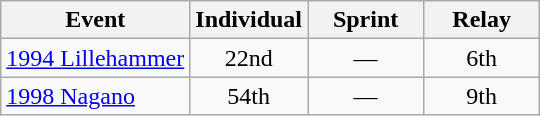<table class="wikitable" style="text-align: center;">
<tr ">
<th>Event</th>
<th style="width:70px;">Individual</th>
<th style="width:70px;">Sprint</th>
<th style="width:70px;">Relay</th>
</tr>
<tr>
<td align=left> <a href='#'>1994 Lillehammer</a></td>
<td>22nd</td>
<td>—</td>
<td>6th</td>
</tr>
<tr>
<td align=left> <a href='#'>1998 Nagano</a></td>
<td>54th</td>
<td>—</td>
<td>9th</td>
</tr>
</table>
